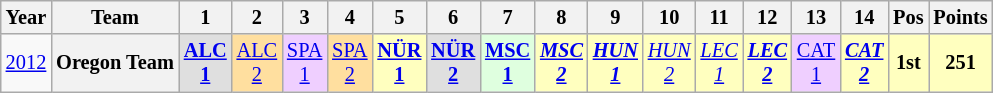<table class="wikitable" style="text-align:center; font-size:85%">
<tr>
<th>Year</th>
<th>Team</th>
<th>1</th>
<th>2</th>
<th>3</th>
<th>4</th>
<th>5</th>
<th>6</th>
<th>7</th>
<th>8</th>
<th>9</th>
<th>10</th>
<th>11</th>
<th>12</th>
<th>13</th>
<th>14</th>
<th>Pos</th>
<th>Points</th>
</tr>
<tr>
<td><a href='#'>2012</a></td>
<th>Oregon Team</th>
<td style="background:#DFDFDF;"><strong><a href='#'>ALC<br>1</a></strong><br></td>
<td style="background:#FFDF9F;"><a href='#'>ALC<br>2</a><br></td>
<td style="background:#EFCFFF;"><a href='#'>SPA<br>1</a><br></td>
<td style="background:#FFDF9F;"><a href='#'>SPA<br>2</a><br></td>
<td style="background:#FFFFBF;"><strong><a href='#'>NÜR<br>1</a></strong><br></td>
<td style="background:#DFDFDF;"><strong><a href='#'>NÜR<br>2</a></strong><br></td>
<td style="background:#DFFFDF;"><strong><a href='#'>MSC<br>1</a></strong><br></td>
<td style="background:#FFFFBF;"><strong><em><a href='#'>MSC<br>2</a></em></strong><br></td>
<td style="background:#FFFFBF;"><strong><em><a href='#'>HUN<br>1</a></em></strong><br></td>
<td style="background:#FFFFBF;"><em><a href='#'>HUN<br>2</a></em><br></td>
<td style="background:#FFFFBF;"><em><a href='#'>LEC<br>1</a></em><br></td>
<td style="background:#FFFFBF;"><strong><em><a href='#'>LEC<br>2</a></em></strong><br></td>
<td style="background:#EFCFFF;"><a href='#'>CAT<br>1</a><br></td>
<td style="background:#FFFFBF;"><strong><em><a href='#'>CAT<br>2</a></em></strong><br></td>
<th style="background:#FFFFBF;">1st</th>
<th style="background:#FFFFBF;">251</th>
</tr>
</table>
